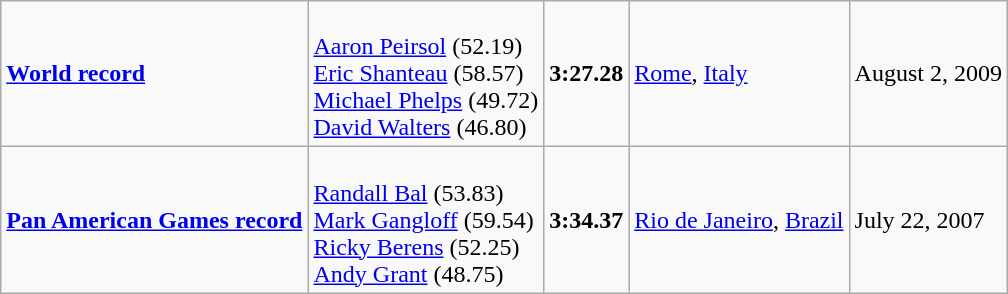<table class="wikitable">
<tr>
<td><strong><a href='#'>World record</a></strong></td>
<td><br><a href='#'>Aaron Peirsol</a> (52.19)<br><a href='#'>Eric Shanteau</a> (58.57)<br><a href='#'>Michael Phelps</a> (49.72)<br><a href='#'>David Walters</a> (46.80)</td>
<td><strong>3:27.28</strong></td>
<td><a href='#'>Rome</a>, <a href='#'>Italy</a></td>
<td>August 2, 2009</td>
</tr>
<tr>
<td><strong><a href='#'>Pan American Games record</a></strong></td>
<td><br><a href='#'>Randall Bal</a> (53.83)<br><a href='#'>Mark Gangloff</a> (59.54)<br><a href='#'>Ricky Berens</a> (52.25)<br><a href='#'>Andy Grant</a> (48.75)</td>
<td><strong>3:34.37</strong></td>
<td><a href='#'>Rio de Janeiro</a>, <a href='#'>Brazil</a></td>
<td>July 22, 2007</td>
</tr>
</table>
